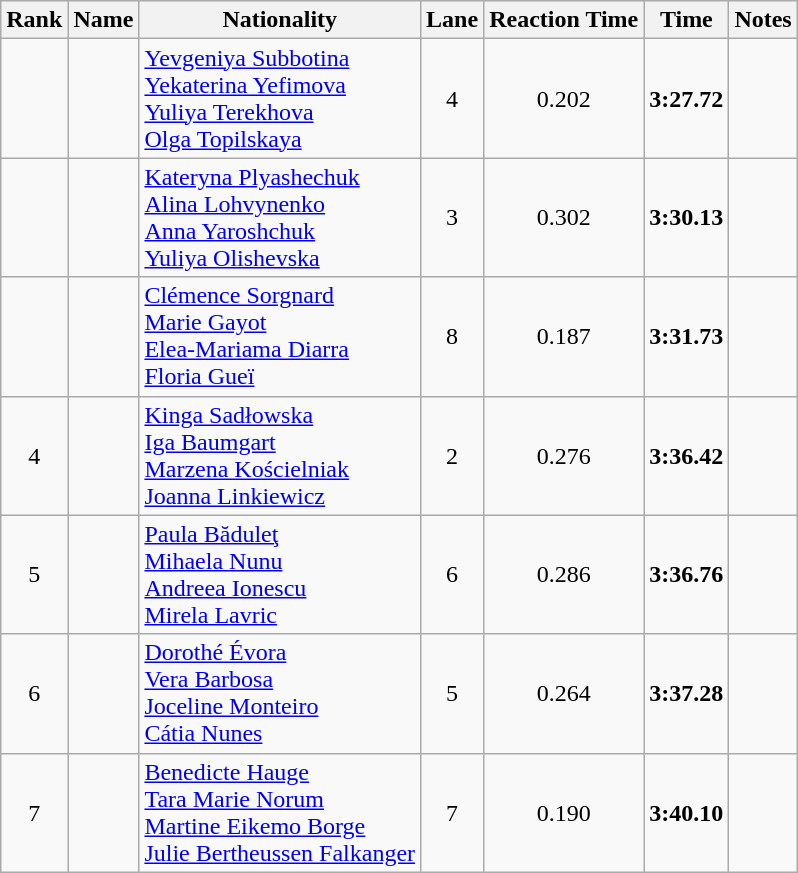<table class="wikitable sortable" style="text-align:center">
<tr>
<th>Rank</th>
<th>Name</th>
<th>Nationality</th>
<th>Lane</th>
<th>Reaction Time</th>
<th>Time</th>
<th>Notes</th>
</tr>
<tr>
<td></td>
<td align=left></td>
<td align=left><a href='#'>Yevgeniya Subbotina</a><br><a href='#'>Yekaterina Yefimova</a><br><a href='#'>Yuliya Terekhova</a><br><a href='#'>Olga Topilskaya</a></td>
<td>4</td>
<td>0.202</td>
<td><strong>3:27.72</strong></td>
<td></td>
</tr>
<tr>
<td></td>
<td align=left></td>
<td align=left><a href='#'>Kateryna Plyashechuk</a><br><a href='#'>Alina Lohvynenko</a><br><a href='#'>Anna Yaroshchuk</a><br><a href='#'>Yuliya Olishevska</a></td>
<td>3</td>
<td>0.302</td>
<td><strong>3:30.13</strong></td>
<td></td>
</tr>
<tr>
<td></td>
<td align=left></td>
<td align=left><a href='#'>Clémence Sorgnard</a><br><a href='#'>Marie Gayot</a><br><a href='#'>Elea-Mariama Diarra</a><br><a href='#'>Floria Gueï</a></td>
<td>8</td>
<td>0.187</td>
<td><strong>3:31.73</strong></td>
<td></td>
</tr>
<tr>
<td>4</td>
<td align=left></td>
<td align=left><a href='#'>Kinga Sadłowska</a><br><a href='#'>Iga Baumgart</a><br><a href='#'>Marzena Kościelniak</a><br><a href='#'>Joanna Linkiewicz</a></td>
<td>2</td>
<td>0.276</td>
<td><strong>3:36.42</strong></td>
<td></td>
</tr>
<tr>
<td>5</td>
<td align=left></td>
<td align=left><a href='#'>Paula Băduleţ</a><br><a href='#'>Mihaela Nunu</a><br><a href='#'>Andreea Ionescu</a><br><a href='#'>Mirela Lavric</a></td>
<td>6</td>
<td>0.286</td>
<td><strong>3:36.76</strong></td>
<td></td>
</tr>
<tr>
<td>6</td>
<td align=left></td>
<td align=left><a href='#'>Dorothé Évora</a><br><a href='#'>Vera Barbosa</a><br><a href='#'>Joceline Monteiro</a><br><a href='#'>Cátia Nunes</a></td>
<td>5</td>
<td>0.264</td>
<td><strong>3:37.28</strong></td>
<td></td>
</tr>
<tr>
<td>7</td>
<td align=left></td>
<td align=left><a href='#'>Benedicte Hauge</a><br><a href='#'>Tara Marie Norum</a><br><a href='#'>Martine Eikemo Borge</a><br><a href='#'>Julie Bertheussen Falkanger</a></td>
<td>7</td>
<td>0.190</td>
<td><strong>3:40.10</strong></td>
<td></td>
</tr>
</table>
